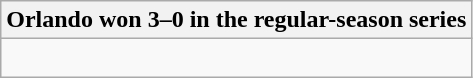<table class="wikitable collapsible collapsed">
<tr>
<th>Orlando won 3–0 in the regular-season series</th>
</tr>
<tr>
<td><br>

</td>
</tr>
</table>
